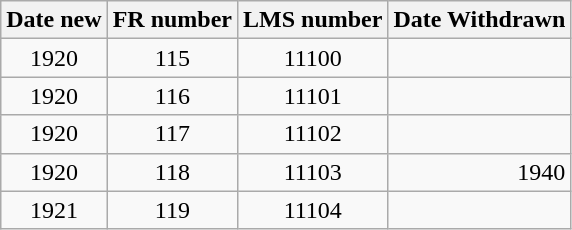<table class="wikitable sortable" style=text-align:center>
<tr>
<th>Date new</th>
<th>FR number</th>
<th>LMS number</th>
<th>Date Withdrawn</th>
</tr>
<tr>
<td>1920</td>
<td>115</td>
<td>11100</td>
<td align=right></td>
</tr>
<tr>
<td>1920</td>
<td>116</td>
<td>11101</td>
<td align=right></td>
</tr>
<tr>
<td>1920</td>
<td>117</td>
<td>11102</td>
<td align=right></td>
</tr>
<tr>
<td>1920</td>
<td>118</td>
<td>11103</td>
<td align=right>1940</td>
</tr>
<tr>
<td>1921</td>
<td>119</td>
<td>11104</td>
<td align=right></td>
</tr>
</table>
